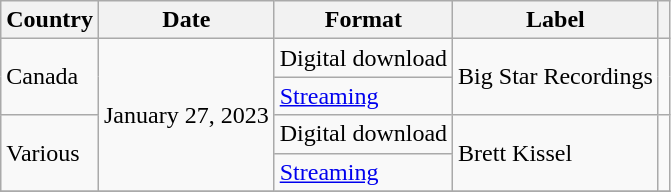<table class="wikitable">
<tr>
<th>Country</th>
<th>Date</th>
<th>Format</th>
<th>Label</th>
<th></th>
</tr>
<tr>
<td rowspan="2">Canada</td>
<td rowspan="4">January 27, 2023</td>
<td>Digital download</td>
<td rowspan="2">Big Star Recordings</td>
<td rowspan="2"></td>
</tr>
<tr>
<td><a href='#'>Streaming</a></td>
</tr>
<tr>
<td rowspan="2">Various</td>
<td>Digital download</td>
<td rowspan="2">Brett Kissel</td>
<td rowspan="2"></td>
</tr>
<tr>
<td><a href='#'>Streaming</a></td>
</tr>
<tr>
</tr>
</table>
